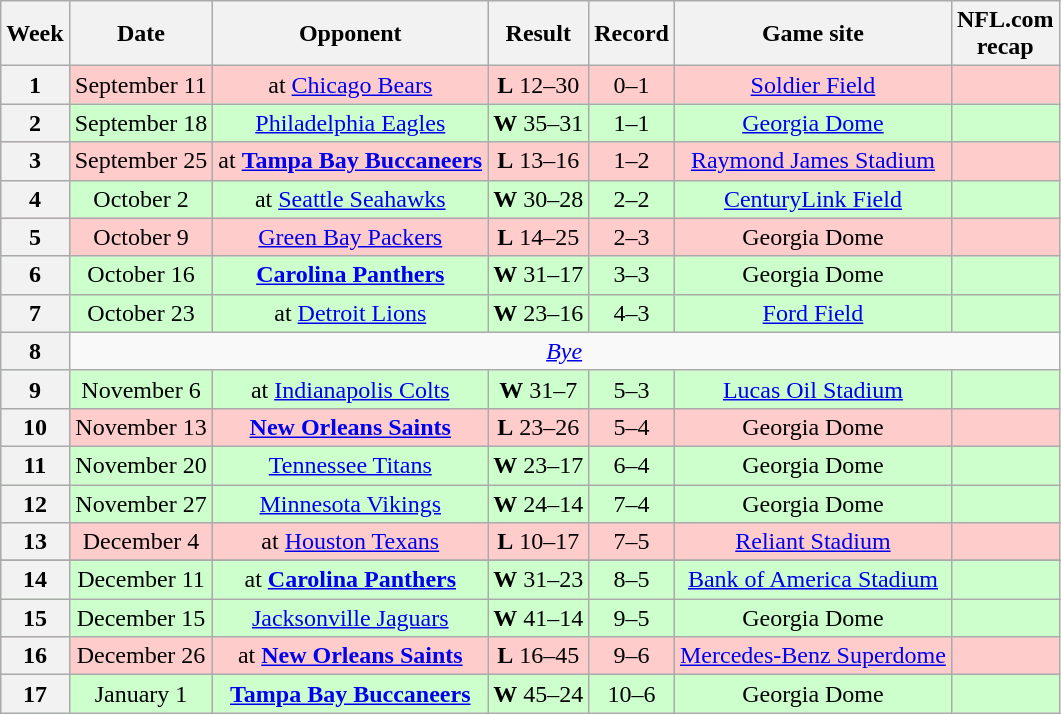<table class="wikitable" style="align=center">
<tr>
<th>Week</th>
<th>Date</th>
<th>Opponent</th>
<th>Result</th>
<th>Record</th>
<th>Game site</th>
<th>NFL.com<br>recap</th>
</tr>
<tr style="background:#fcc">
<th>1</th>
<td style="text-align:center;">September 11</td>
<td style="text-align:center;">at <a href='#'>Chicago Bears</a></td>
<td style="text-align:center;"><strong>L</strong> 12–30</td>
<td style="text-align:center;">0–1</td>
<td style="text-align:center;"><a href='#'>Soldier Field</a></td>
<td style="text-align:center;"></td>
</tr>
<tr style="background:#cfc">
<th>2</th>
<td style="text-align:center;">September 18</td>
<td style="text-align:center;"><a href='#'>Philadelphia Eagles</a></td>
<td style="text-align:center;"><strong>W</strong> 35–31</td>
<td style="text-align:center;">1–1</td>
<td style="text-align:center;"><a href='#'>Georgia Dome</a></td>
<td style="text-align:center;"></td>
</tr>
<tr style="background:#fcc">
<th>3</th>
<td style="text-align:center;">September 25</td>
<td style="text-align:center;">at <strong><a href='#'>Tampa Bay Buccaneers</a></strong></td>
<td style="text-align:center;"><strong>L</strong> 13–16</td>
<td style="text-align:center;">1–2</td>
<td style="text-align:center;"><a href='#'>Raymond James Stadium</a></td>
<td style="text-align:center;"></td>
</tr>
<tr style="background:#cfc">
<th>4</th>
<td style="text-align:center;">October 2</td>
<td style="text-align:center;">at <a href='#'>Seattle Seahawks</a></td>
<td style="text-align:center;"><strong>W</strong> 30–28</td>
<td style="text-align:center;">2–2</td>
<td style="text-align:center;"><a href='#'>CenturyLink Field</a></td>
<td style="text-align:center;"></td>
</tr>
<tr style="background:#fcc">
<th>5</th>
<td style="text-align:center;">October 9</td>
<td style="text-align:center;"><a href='#'>Green Bay Packers</a></td>
<td style="text-align:center;"><strong>L</strong> 14–25</td>
<td style="text-align:center;">2–3</td>
<td style="text-align:center;">Georgia Dome</td>
<td style="text-align:center;"></td>
</tr>
<tr style="background:#cfc">
<th>6</th>
<td style="text-align:center;">October 16</td>
<td style="text-align:center;"><strong><a href='#'>Carolina Panthers</a></strong></td>
<td style="text-align:center;"><strong>W</strong> 31–17</td>
<td style="text-align:center;">3–3</td>
<td style="text-align:center;">Georgia Dome</td>
<td style="text-align:center;"></td>
</tr>
<tr style="background:#cfc">
<th>7</th>
<td style="text-align:center;">October 23</td>
<td style="text-align:center;">at <a href='#'>Detroit Lions</a></td>
<td style="text-align:center;"><strong>W</strong> 23–16</td>
<td style="text-align:center;">4–3</td>
<td style="text-align:center;"><a href='#'>Ford Field</a></td>
<td style="text-align:center;"></td>
</tr>
<tr>
<th>8</th>
<td colspan="8" style="text-align:center;"><em><a href='#'>Bye</a></em></td>
</tr>
<tr style="background:#cfc">
<th>9</th>
<td style="text-align:center;">November 6</td>
<td style="text-align:center;">at <a href='#'>Indianapolis Colts</a></td>
<td style="text-align:center;"><strong>W</strong> 31–7</td>
<td style="text-align:center;">5–3</td>
<td style="text-align:center;"><a href='#'>Lucas Oil Stadium</a></td>
<td style="text-align:center;"></td>
</tr>
<tr style="background:#fcc">
<th>10</th>
<td style="text-align:center;">November 13</td>
<td style="text-align:center;"><strong><a href='#'>New Orleans Saints</a></strong></td>
<td style="text-align:center;"><strong>L</strong> 23–26 </td>
<td style="text-align:center;">5–4</td>
<td style="text-align:center;">Georgia Dome</td>
<td style="text-align:center;"></td>
</tr>
<tr style="background:#cfc">
<th>11</th>
<td style="text-align:center;">November 20</td>
<td style="text-align:center;"><a href='#'>Tennessee Titans</a></td>
<td style="text-align:center;"><strong>W</strong> 23–17</td>
<td style="text-align:center;">6–4</td>
<td style="text-align:center;">Georgia Dome</td>
<td style="text-align:center;"></td>
</tr>
<tr style="background:#cfc">
<th>12</th>
<td style="text-align:center;">November 27</td>
<td style="text-align:center;"><a href='#'>Minnesota Vikings</a></td>
<td style="text-align:center;"><strong>W</strong> 24–14</td>
<td style="text-align:center;">7–4</td>
<td style="text-align:center;">Georgia Dome</td>
<td style="text-align:center;"></td>
</tr>
<tr style="background:#fcc">
<th>13</th>
<td style="text-align:center;">December 4</td>
<td style="text-align:center;">at <a href='#'>Houston Texans</a></td>
<td style="text-align:center;"><strong>L</strong> 10–17</td>
<td style="text-align:center;">7–5</td>
<td style="text-align:center;"><a href='#'>Reliant Stadium</a></td>
<td style="text-align:center;"></td>
</tr>
<tr style="background:#">
</tr>
<tr style="background:#cfc">
<th>14</th>
<td style="text-align:center;">December 11</td>
<td style="text-align:center;">at <strong><a href='#'>Carolina Panthers</a></strong></td>
<td style="text-align:center;"><strong>W</strong> 31–23</td>
<td style="text-align:center;">8–5</td>
<td style="text-align:center;"><a href='#'>Bank of America Stadium</a></td>
<td style="text-align:center;"></td>
</tr>
<tr style="background:#cfc">
<th>15</th>
<td style="text-align:center;">December 15</td>
<td style="text-align:center;"><a href='#'>Jacksonville Jaguars</a></td>
<td style="text-align:center;"><strong>W</strong> 41–14</td>
<td style="text-align:center;">9–5</td>
<td style="text-align:center;">Georgia Dome</td>
<td style="text-align:center;"></td>
</tr>
<tr style="background:#fcc">
<th>16</th>
<td style="text-align:center;">December 26</td>
<td style="text-align:center;">at <strong><a href='#'>New Orleans Saints</a></strong></td>
<td style="text-align:center;"><strong>L</strong> 16–45</td>
<td style="text-align:center;">9–6</td>
<td style="text-align:center;"><a href='#'>Mercedes-Benz Superdome</a></td>
<td style="text-align:center;"></td>
</tr>
<tr style="background:#cfc">
<th>17</th>
<td style="text-align:center;">January 1</td>
<td style="text-align:center;"><strong><a href='#'>Tampa Bay Buccaneers</a></strong></td>
<td style="text-align:center;"><strong>W</strong> 45–24</td>
<td style="text-align:center;">10–6</td>
<td style="text-align:center;">Georgia Dome</td>
<td style="text-align:center;"></td>
</tr>
</table>
